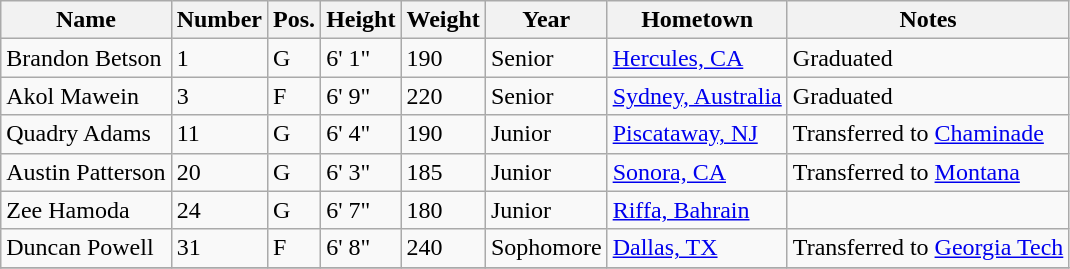<table class="wikitable sortable" border="1">
<tr align=center>
<th style=>Name</th>
<th style=>Number</th>
<th style=>Pos.</th>
<th style=>Height</th>
<th style=>Weight</th>
<th style=>Year</th>
<th style=>Hometown</th>
<th style=>Notes</th>
</tr>
<tr>
<td>Brandon Betson</td>
<td>1</td>
<td>G</td>
<td>6' 1"</td>
<td>190</td>
<td>Senior</td>
<td><a href='#'>Hercules, CA</a></td>
<td>Graduated</td>
</tr>
<tr>
<td>Akol Mawein</td>
<td>3</td>
<td>F</td>
<td>6' 9"</td>
<td>220</td>
<td>Senior</td>
<td><a href='#'>Sydney, Australia</a></td>
<td>Graduated</td>
</tr>
<tr>
<td>Quadry Adams</td>
<td>11</td>
<td>G</td>
<td>6' 4"</td>
<td>190</td>
<td>Junior</td>
<td><a href='#'>Piscataway, NJ</a></td>
<td>Transferred to <a href='#'>Chaminade</a></td>
</tr>
<tr>
<td>Austin Patterson</td>
<td>20</td>
<td>G</td>
<td>6' 3"</td>
<td>185</td>
<td>Junior</td>
<td><a href='#'>Sonora, CA</a></td>
<td>Transferred to <a href='#'>Montana</a></td>
</tr>
<tr>
<td>Zee Hamoda</td>
<td>24</td>
<td>G</td>
<td>6' 7"</td>
<td>180</td>
<td>Junior</td>
<td><a href='#'>Riffa, Bahrain</a></td>
<td></td>
</tr>
<tr>
<td>Duncan Powell</td>
<td>31</td>
<td>F</td>
<td>6' 8"</td>
<td>240</td>
<td>Sophomore</td>
<td><a href='#'>Dallas, TX</a></td>
<td>Transferred to <a href='#'>Georgia Tech</a></td>
</tr>
<tr>
</tr>
</table>
